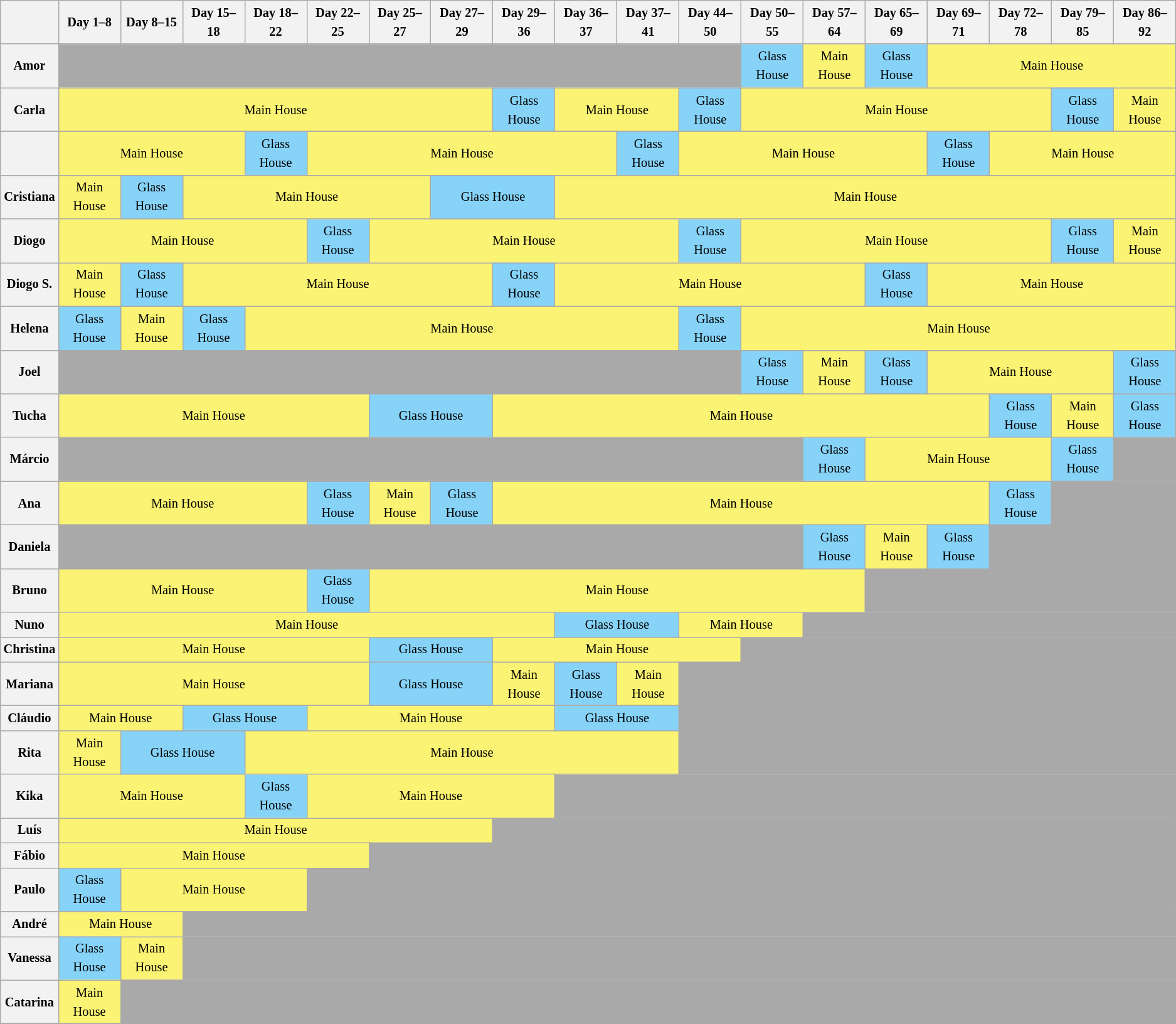<table class="wikitable" style="text-align:center; font-size:85%; line-height:20px;">
<tr>
<th></th>
<th style="width:80px;">Day 1–8</th>
<th style="width:80px;">Day 8–15</th>
<th style="width:80px;">Day 15–18</th>
<th style="width:80px;">Day 18–22</th>
<th style="width:80px;">Day 22–25</th>
<th style="width:80px;">Day 25–27</th>
<th style="width:80px;">Day 27–29</th>
<th style="width:80px;">Day 29–36</th>
<th style="width:80px;">Day 36–37</th>
<th style="width:80px;">Day 37–41</th>
<th style="width:80px;">Day 44–50</th>
<th style="width:80px;">Day 50–55</th>
<th style="width:80px;">Day 57–64</th>
<th style="width:80px;">Day 65–69</th>
<th style="width:80px;">Day 69–71</th>
<th style="width:80px;">Day 72–78</th>
<th style="width:80px;">Day 79–85</th>
<th style="width:80px;">Day 86–92</th>
</tr>
<tr>
<th>Amor</th>
<td colspan="11" bgcolor="A9A9A9"></td>
<td bgcolor="#87D3F8">Glass House</td>
<td bgcolor="#FBF373">Main House</td>
<td bgcolor="#87D3F8">Glass House</td>
<td colspan="4" bgcolor="#FBF373">Main House</td>
</tr>
<tr>
<th>Carla</th>
<td colspan="7" bgcolor="#FBF373">Main House</td>
<td bgcolor="#87D3F8">Glass House</td>
<td colspan="2" bgcolor="#FBF373">Main House</td>
<td bgcolor="#87D3F8">Glass House</td>
<td colspan="5" bgcolor="#FBF373">Main House</td>
<td bgcolor="#87D3F8">Glass House</td>
<td colspan="1" bgcolor="#FBF373">Main House</td>
</tr>
<tr>
<th nowrap></th>
<td colspan="3" bgcolor="#FBF373">Main House</td>
<td bgcolor="#87D3F8">Glass House</td>
<td colspan="5" bgcolor="#FBF373">Main House</td>
<td bgcolor="#87D3F8">Glass House</td>
<td colspan="4" bgcolor="#FBF373">Main House</td>
<td bgcolor="#87D3F8">Glass House</td>
<td colspan="3" bgcolor="#FBF373">Main House</td>
</tr>
<tr>
<th>Cristiana</th>
<td bgcolor="#FBF373">Main House</td>
<td bgcolor="#87D3F8">Glass House</td>
<td colspan="4" bgcolor="#FBF373">Main House</td>
<td colspan="2" bgcolor="#87D3F8">Glass House</td>
<td colspan="10" bgcolor="#FBF373">Main House</td>
</tr>
<tr>
<th>Diogo</th>
<td colspan="4" bgcolor="#FBF373">Main House</td>
<td bgcolor="#87D3F8">Glass House</td>
<td colspan="5" bgcolor="#FBF373">Main House</td>
<td bgcolor="#87D3F8">Glass House</td>
<td colspan="5" bgcolor="#FBF373">Main House</td>
<td bgcolor="#87D3F8">Glass House</td>
<td colspan="1" bgcolor="#FBF373">Main House</td>
</tr>
<tr>
<th>Diogo S.</th>
<td bgcolor="#FBF373">Main House</td>
<td bgcolor="#87D3F8">Glass House</td>
<td colspan="5" bgcolor="#FBF373">Main House</td>
<td bgcolor="#87D3F8">Glass House</td>
<td colspan="5" bgcolor="#FBF373">Main House</td>
<td bgcolor="#87D3F8">Glass House</td>
<td colspan="4" bgcolor="#FBF373">Main House</td>
</tr>
<tr>
<th>Helena</th>
<td bgcolor="#87D3F8">Glass House</td>
<td bgcolor="#FBF373">Main House</td>
<td bgcolor="#87D3F8">Glass House</td>
<td colspan="7" bgcolor="#FBF373">Main House</td>
<td bgcolor="#87D3F8">Glass House</td>
<td colspan="7" bgcolor="#FBF373">Main House</td>
</tr>
<tr>
<th>Joel</th>
<td colspan="11" bgcolor="A9A9A9"></td>
<td bgcolor="#87D3F8">Glass House</td>
<td bgcolor="#FBF373">Main House</td>
<td bgcolor="#87D3F8">Glass House</td>
<td colspan="3" bgcolor="#FBF373">Main House</td>
<td bgcolor="#87D3F8">Glass House</td>
</tr>
<tr>
<th>Tucha</th>
<td colspan="5" bgcolor="#FBF373">Main House</td>
<td colspan="2" bgcolor="#87D3F8">Glass House</td>
<td colspan="8" bgcolor="#FBF373">Main House</td>
<td bgcolor="#87D3F8">Glass House</td>
<td bgcolor="#FBF373">Main House</td>
<td bgcolor="#87D3F8">Glass House</td>
</tr>
<tr>
<th>Márcio</th>
<td colspan="12" bgcolor="A9A9A9"></td>
<td bgcolor="#87D3F8">Glass House</td>
<td colspan="3" bgcolor="#FBF373">Main House</td>
<td bgcolor="#87D3F8">Glass House</td>
<td bgcolor="A9A9A9"></td>
</tr>
<tr>
<th>Ana</th>
<td colspan="4" bgcolor="#FBF373">Main House</td>
<td bgcolor="#87D3F8">Glass House</td>
<td bgcolor="#FBF373">Main House</td>
<td bgcolor="#87D3F8">Glass House</td>
<td colspan="8" bgcolor="#FBF373">Main House</td>
<td bgcolor="#87D3F8">Glass House</td>
<td colspan="2" bgcolor="A9A9A9"></td>
</tr>
<tr>
<th>Daniela</th>
<td colspan="12" bgcolor="A9A9A9"></td>
<td bgcolor="#87D3F8">Glass House</td>
<td bgcolor="#FBF373">Main House</td>
<td bgcolor="#87D3F8">Glass House</td>
<td colspan="3" bgcolor="A9A9A9"></td>
</tr>
<tr>
<th>Bruno</th>
<td colspan="4" bgcolor="#FBF373">Main House</td>
<td bgcolor="#87D3F8">Glass House</td>
<td colspan="8" bgcolor="#FBF373">Main House</td>
<td colspan="5" bgcolor="A9A9A9"></td>
</tr>
<tr>
<th>Nuno</th>
<td colspan="8" bgcolor="#FBF373">Main House</td>
<td colspan="2" bgcolor="#87D3F8">Glass House</td>
<td colspan="2" bgcolor="#FBF373">Main House</td>
<td colspan="6" bgcolor="A9A9A9"></td>
</tr>
<tr>
<th>Christina</th>
<td colspan="5" bgcolor="#FBF373">Main House</td>
<td colspan="2" bgcolor="#87D3F8">Glass House</td>
<td colspan="4" bgcolor="#FBF373">Main House</td>
<td colspan="7" bgcolor="A9A9A9"></td>
</tr>
<tr>
<th>Mariana</th>
<td colspan="5" bgcolor="#FBF373">Main House</td>
<td colspan="2" bgcolor="#87D3F8">Glass House</td>
<td bgcolor="#FBF373">Main House</td>
<td bgcolor="#87D3F8">Glass House</td>
<td bgcolor="#FBF373">Main House</td>
<td colspan="8" bgcolor="A9A9A9"></td>
</tr>
<tr>
<th>Cláudio</th>
<td colspan="2" bgcolor="#FBF373">Main House</td>
<td colspan="2" bgcolor="#87D3F8">Glass House</td>
<td colspan="4" bgcolor="#FBF373">Main House</td>
<td colspan="2" bgcolor="#87D3F8">Glass House</td>
<td colspan="8" bgcolor="A9A9A9"></td>
</tr>
<tr>
<th>Rita</th>
<td bgcolor="#FBF373">Main House</td>
<td colspan="2" bgcolor="#87D3F8">Glass House</td>
<td colspan="7" bgcolor="#FBF373">Main House</td>
<td colspan="8" bgcolor="A9A9A9"></td>
</tr>
<tr>
<th>Kika</th>
<td colspan="3" bgcolor="#FBF373">Main House</td>
<td bgcolor="#87D3F8">Glass House</td>
<td colspan="4" bgcolor="#FBF373">Main House</td>
<td colspan="10" bgcolor="A9A9A9"></td>
</tr>
<tr>
<th>Luís</th>
<td colspan="7" bgcolor="#FBF373">Main House</td>
<td colspan="11" bgcolor="A9A9A9"></td>
</tr>
<tr>
<th>Fábio</th>
<td colspan="5" bgcolor="#FBF373">Main House</td>
<td colspan="13" bgcolor="A9A9A9"></td>
</tr>
<tr>
<th>Paulo</th>
<td bgcolor="#87D3F8">Glass House</td>
<td colspan="3" bgcolor="#FBF373">Main House</td>
<td colspan="14" bgcolor="A9A9A9"></td>
</tr>
<tr>
<th>André</th>
<td colspan="2" bgcolor="#FBF373">Main House</td>
<td colspan="16" bgcolor="A9A9A9"></td>
</tr>
<tr>
<th>Vanessa</th>
<td bgcolor="#87D3F8">Glass House</td>
<td bgcolor="#FBF373">Main House</td>
<td colspan="16" bgcolor="A9A9A9"></td>
</tr>
<tr>
<th>Catarina</th>
<td bgcolor="#FBF373">Main House</td>
<td colspan="17" bgcolor="A9A9A9"></td>
</tr>
<tr>
</tr>
</table>
